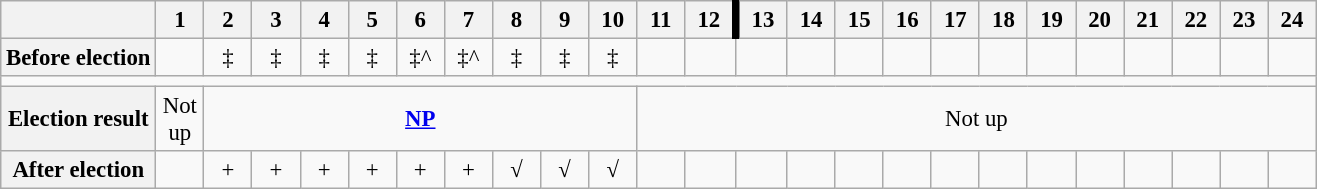<table class="wikitable" style="text-align:center; font-size:95%">
<tr>
<th></th>
<th width=25px>1</th>
<th width=25px>2</th>
<th width=25px>3</th>
<th width=25px>4</th>
<th width=25px>5</th>
<th width=25px>6</th>
<th width=25px>7</th>
<th width=25px>8</th>
<th width=25px>9</th>
<th width=25px>10</th>
<th width=25px>11</th>
<th width=25px>12</th>
<th width=25px style="border-left:5px solid black;">13</th>
<th width=25px>14</th>
<th width=25px>15</th>
<th width=25px>16</th>
<th width=25px>17</th>
<th width=25px>18</th>
<th width=25px>19</th>
<th width=25px>20</th>
<th width=25px>21</th>
<th width=25px>22</th>
<th width=25px>23</th>
<th width=25px>24</th>
</tr>
<tr>
<th>Before election</th>
<td bgcolor=></td>
<td bgcolor=>‡</td>
<td bgcolor=>‡</td>
<td bgcolor=>‡</td>
<td bgcolor=>‡</td>
<td>‡^</td>
<td>‡^</td>
<td bgcolor=>‡</td>
<td bgcolor=>‡</td>
<td bgcolor=>‡</td>
<td bgcolor=></td>
<td bgcolor=></td>
<td bgcolor=></td>
<td bgcolor=></td>
<td bgcolor=></td>
<td bgcolor=></td>
<td bgcolor=></td>
<td bgcolor=></td>
<td bgcolor=></td>
<td bgcolor=></td>
<td bgcolor=></td>
<td bgcolor=></td>
<td bgcolor=></td>
<td bgcolor=></td>
</tr>
<tr>
<td colspan=25></td>
</tr>
<tr>
<th>Election result</th>
<td>Not up</td>
<td colspan=9 bgcolor=><strong><a href='#'>NP</a></strong></td>
<td colspan=14>Not up</td>
</tr>
<tr>
<th>After election</th>
<td bgcolor=></td>
<td bgcolor=>+</td>
<td bgcolor=>+</td>
<td bgcolor=>+</td>
<td bgcolor=>+</td>
<td bgcolor=>+</td>
<td bgcolor=>+</td>
<td bgcolor=>√</td>
<td bgcolor=>√</td>
<td bgcolor=>√</td>
<td bgcolor=></td>
<td bgcolor=></td>
<td bgcolor=></td>
<td bgcolor=></td>
<td bgcolor=></td>
<td bgcolor=></td>
<td bgcolor=></td>
<td bgcolor=></td>
<td bgcolor=></td>
<td bgcolor=></td>
<td bgcolor=></td>
<td bgcolor=></td>
<td bgcolor=></td>
<td bgcolor=></td>
</tr>
</table>
